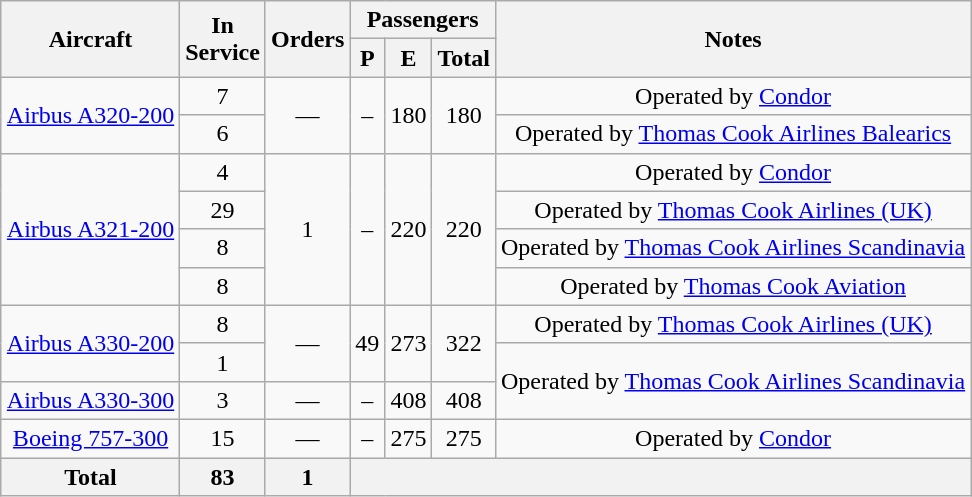<table class="wikitable" style="border-collapse:collapse;text-align:center;margin:auto;">
<tr>
<th rowspan="2">Aircraft</th>
<th rowspan="2">In<br>Service</th>
<th rowspan="2">Orders</th>
<th colspan="3">Passengers</th>
<th rowspan="2">Notes</th>
</tr>
<tr>
<th><abbr>P</abbr></th>
<th><abbr>E</abbr></th>
<th>Total</th>
</tr>
<tr>
<td rowspan="2"><a href='#'>Airbus A320-200</a></td>
<td>7</td>
<td rowspan="2">—</td>
<td rowspan="2">–</td>
<td rowspan="2">180</td>
<td rowspan="2">180</td>
<td>Operated by <a href='#'>Condor</a></td>
</tr>
<tr>
<td>6</td>
<td>Operated by <a href='#'>Thomas Cook Airlines Balearics</a></td>
</tr>
<tr>
<td rowspan="4"><a href='#'>Airbus A321-200</a></td>
<td>4</td>
<td rowspan="4">1</td>
<td rowspan="4">–</td>
<td rowspan="4">220</td>
<td rowspan="4">220</td>
<td>Operated by <a href='#'>Condor</a></td>
</tr>
<tr>
<td>29</td>
<td>Operated by <a href='#'>Thomas Cook Airlines (UK)</a></td>
</tr>
<tr>
<td>8</td>
<td>Operated by <a href='#'>Thomas Cook Airlines Scandinavia</a></td>
</tr>
<tr>
<td>8</td>
<td>Operated by <a href='#'>Thomas Cook Aviation</a></td>
</tr>
<tr>
<td rowspan="2"><a href='#'>Airbus A330-200</a></td>
<td>8</td>
<td rowspan="2">—</td>
<td rowspan="2">49</td>
<td rowspan="2">273</td>
<td rowspan="2">322</td>
<td>Operated by <a href='#'>Thomas Cook Airlines (UK)</a></td>
</tr>
<tr>
<td>1</td>
<td rowspan="2">Operated by <a href='#'>Thomas Cook Airlines Scandinavia</a></td>
</tr>
<tr>
<td><a href='#'>Airbus A330-300</a></td>
<td>3</td>
<td>—</td>
<td>–</td>
<td>408</td>
<td>408</td>
</tr>
<tr>
<td><a href='#'>Boeing 757-300</a></td>
<td>15</td>
<td>—</td>
<td>–</td>
<td>275</td>
<td>275</td>
<td>Operated by <a href='#'>Condor</a></td>
</tr>
<tr>
<th>Total</th>
<th>83</th>
<th>1</th>
<th colspan="4"></th>
</tr>
</table>
